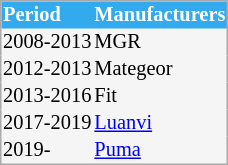<table class="striped" style="background:whitesmoke; border:1px #aaa solid; border-collapse:collapse; text-align:left; font-size:85%; width:auto;">
<tr style="background:#33AAEE; color:#FFFFFF;">
<th>Period</th>
<th>Manufacturers</th>
</tr>
<tr>
<td>2008-2013</td>
<td> MGR</td>
</tr>
<tr>
<td>2012-2013</td>
<td> Mategeor</td>
</tr>
<tr>
<td>2013-2016</td>
<td> Fit</td>
</tr>
<tr>
<td>2017-2019</td>
<td> <a href='#'>Luanvi</a></td>
</tr>
<tr>
<td>2019-</td>
<td> <a href='#'>Puma</a></td>
</tr>
</table>
